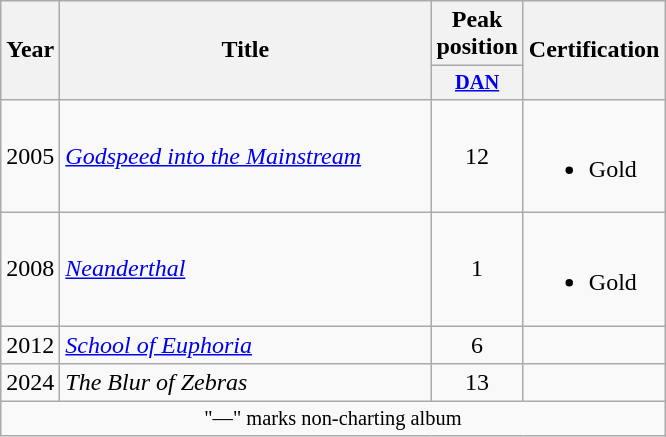<table class="wikitable plainrowheaders" style="text-align:center;" border="1">
<tr>
<th scope="col" rowspan="2">Year</th>
<th scope="col" rowspan="2" style="width:15em;">Title</th>
<th scope="col" colspan="1">Peak position</th>
<th scope="col" rowspan="2">Certification</th>
</tr>
<tr>
<th scope="col" style="width:3em;font-size:85%;"><a href='#'>DAN</a><br></th>
</tr>
<tr>
<td>2005</td>
<td style="text-align:left;"><em><a href='#'>Godspeed into the Mainstream</a></em></td>
<td>12</td>
<td style="text-align:left;"><br><ul><li>Gold</li></ul></td>
</tr>
<tr>
<td>2008</td>
<td style="text-align:left;"><em><a href='#'>Neanderthal</a></em></td>
<td>1</td>
<td style="text-align:left;"><br><ul><li>Gold</li></ul></td>
</tr>
<tr>
<td>2012</td>
<td style="text-align:left;"><em><a href='#'>School of Euphoria</a></em></td>
<td>6</td>
<td style="text-align:left;"></td>
</tr>
<tr>
<td>2024</td>
<td style="text-align:left;"><em>The Blur of Zebras</em></td>
<td>13<br></td>
<td></td>
</tr>
<tr>
<td colspan="4" style="font-size:85%; text-align:center">"—" marks non-charting album</td>
</tr>
</table>
